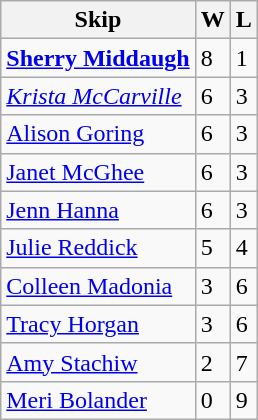<table class="wikitable">
<tr>
<th>Skip</th>
<th>W</th>
<th>L</th>
</tr>
<tr>
<td><strong><a href='#'>Sherry Middaugh</a></strong></td>
<td>8</td>
<td>1</td>
</tr>
<tr>
<td><em><a href='#'>Krista McCarville</a></em></td>
<td>6</td>
<td>3</td>
</tr>
<tr>
<td><a href='#'>Alison Goring</a></td>
<td>6</td>
<td>3</td>
</tr>
<tr>
<td><a href='#'>Janet McGhee</a></td>
<td>6</td>
<td>3</td>
</tr>
<tr>
<td><a href='#'>Jenn Hanna</a></td>
<td>6</td>
<td>3</td>
</tr>
<tr>
<td><a href='#'>Julie Reddick</a></td>
<td>5</td>
<td>4</td>
</tr>
<tr>
<td><a href='#'>Colleen Madonia</a></td>
<td>3</td>
<td>6</td>
</tr>
<tr>
<td><a href='#'>Tracy Horgan</a></td>
<td>3</td>
<td>6</td>
</tr>
<tr>
<td><a href='#'>Amy Stachiw</a></td>
<td>2</td>
<td>7</td>
</tr>
<tr>
<td><a href='#'>Meri Bolander</a></td>
<td>0</td>
<td>9</td>
</tr>
</table>
